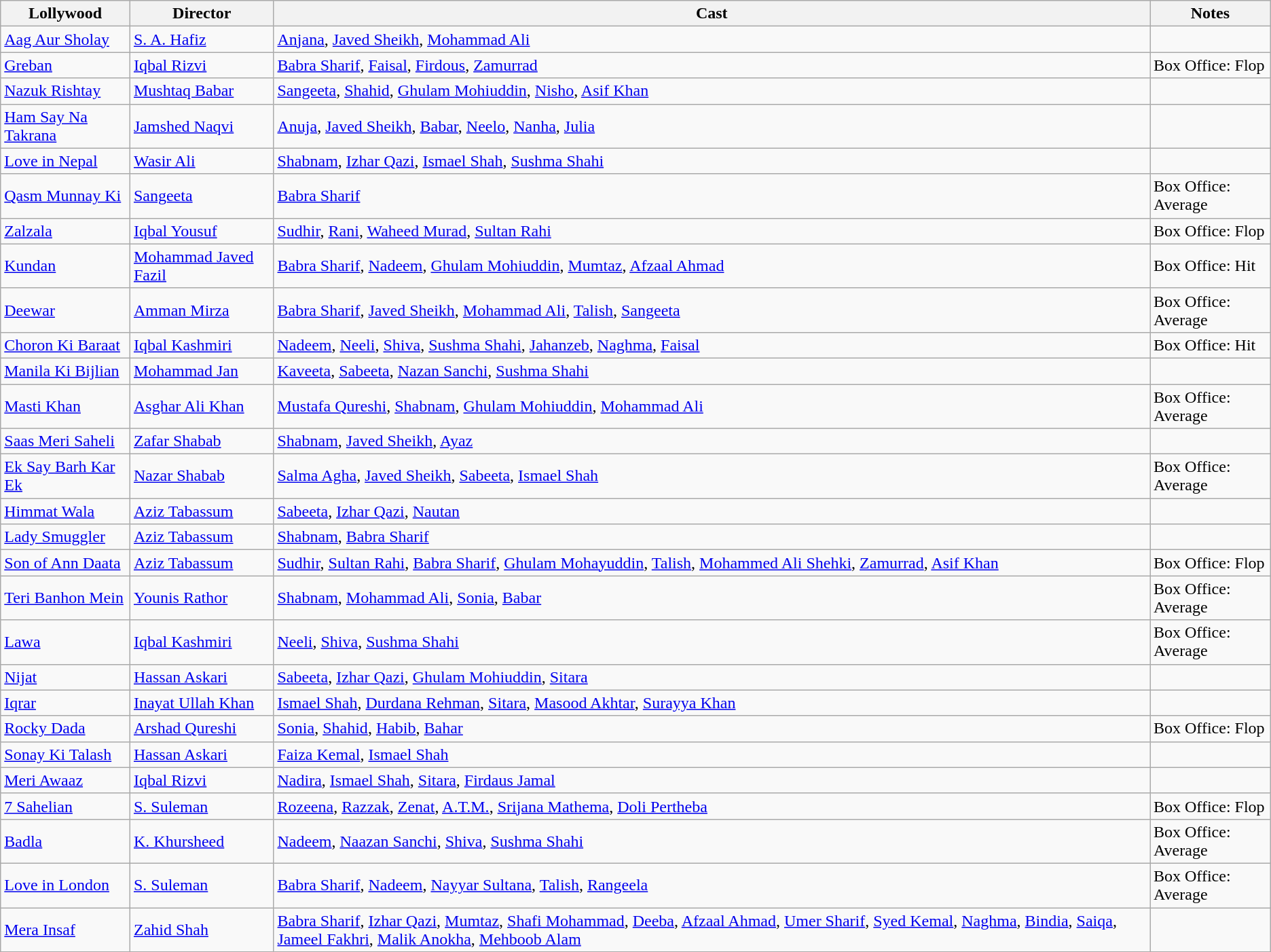<table class="wikitable">
<tr>
<th>Lollywood</th>
<th>Director</th>
<th>Cast</th>
<th>Notes</th>
</tr>
<tr>
<td><a href='#'>Aag Aur Sholay</a></td>
<td><a href='#'>S. A. Hafiz</a></td>
<td><a href='#'>Anjana</a>, <a href='#'>Javed Sheikh</a>, <a href='#'>Mohammad Ali</a></td>
<td></td>
</tr>
<tr>
<td><a href='#'>Greban</a></td>
<td><a href='#'>Iqbal Rizvi</a></td>
<td><a href='#'>Babra Sharif</a>, <a href='#'>Faisal</a>, <a href='#'>Firdous</a>, <a href='#'>Zamurrad</a></td>
<td>Box Office: Flop</td>
</tr>
<tr>
<td><a href='#'>Nazuk Rishtay</a></td>
<td><a href='#'>Mushtaq Babar</a></td>
<td><a href='#'>Sangeeta</a>, <a href='#'>Shahid</a>, <a href='#'>Ghulam Mohiuddin</a>, <a href='#'>Nisho</a>, <a href='#'>Asif Khan</a></td>
<td></td>
</tr>
<tr>
<td><a href='#'>Ham Say Na Takrana</a></td>
<td><a href='#'>Jamshed Naqvi</a></td>
<td><a href='#'>Anuja</a>, <a href='#'>Javed Sheikh</a>, <a href='#'>Babar</a>, <a href='#'>Neelo</a>, <a href='#'>Nanha</a>, <a href='#'>Julia</a></td>
<td></td>
</tr>
<tr>
<td><a href='#'>Love in Nepal</a></td>
<td><a href='#'>Wasir Ali</a></td>
<td><a href='#'>Shabnam</a>, <a href='#'>Izhar Qazi</a>, <a href='#'>Ismael Shah</a>, <a href='#'>Sushma Shahi</a></td>
<td></td>
</tr>
<tr>
<td><a href='#'>Qasm Munnay Ki</a></td>
<td><a href='#'>Sangeeta</a></td>
<td><a href='#'>Babra Sharif</a></td>
<td>Box Office: Average</td>
</tr>
<tr>
<td><a href='#'>Zalzala</a></td>
<td><a href='#'>Iqbal Yousuf</a></td>
<td><a href='#'>Sudhir</a>, <a href='#'>Rani</a>, <a href='#'>Waheed Murad</a>, <a href='#'>Sultan Rahi</a></td>
<td>Box Office: Flop</td>
</tr>
<tr>
<td><a href='#'>Kundan</a></td>
<td><a href='#'>Mohammad Javed Fazil</a></td>
<td><a href='#'>Babra Sharif</a>, <a href='#'>Nadeem</a>, <a href='#'>Ghulam Mohiuddin</a>, <a href='#'>Mumtaz</a>, <a href='#'>Afzaal Ahmad</a></td>
<td>Box Office: Hit</td>
</tr>
<tr>
<td><a href='#'>Deewar</a></td>
<td><a href='#'>Amman Mirza</a></td>
<td><a href='#'>Babra Sharif</a>, <a href='#'>Javed Sheikh</a>, <a href='#'>Mohammad Ali</a>, <a href='#'>Talish</a>, <a href='#'>Sangeeta</a></td>
<td>Box Office: Average</td>
</tr>
<tr>
<td><a href='#'>Choron Ki Baraat</a></td>
<td><a href='#'>Iqbal Kashmiri</a></td>
<td><a href='#'>Nadeem</a>, <a href='#'>Neeli</a>, <a href='#'>Shiva</a>, <a href='#'>Sushma Shahi</a>, <a href='#'>Jahanzeb</a>, <a href='#'>Naghma</a>, <a href='#'>Faisal</a></td>
<td>Box Office: Hit</td>
</tr>
<tr>
<td><a href='#'>Manila Ki Bijlian</a></td>
<td><a href='#'>Mohammad Jan</a></td>
<td><a href='#'>Kaveeta</a>, <a href='#'>Sabeeta</a>, <a href='#'>Nazan Sanchi</a>, <a href='#'>Sushma Shahi</a></td>
<td></td>
</tr>
<tr>
<td><a href='#'>Masti Khan</a></td>
<td><a href='#'>Asghar Ali Khan</a></td>
<td><a href='#'>Mustafa Qureshi</a>, <a href='#'>Shabnam</a>, <a href='#'>Ghulam Mohiuddin</a>, <a href='#'>Mohammad Ali</a></td>
<td>Box Office: Average</td>
</tr>
<tr>
<td><a href='#'>Saas Meri Saheli</a></td>
<td><a href='#'>Zafar Shabab</a></td>
<td><a href='#'>Shabnam</a>, <a href='#'>Javed Sheikh</a>, <a href='#'>Ayaz</a></td>
<td></td>
</tr>
<tr>
<td><a href='#'>Ek Say Barh Kar Ek</a></td>
<td><a href='#'>Nazar Shabab</a></td>
<td><a href='#'>Salma Agha</a>, <a href='#'>Javed Sheikh</a>, <a href='#'>Sabeeta</a>, <a href='#'>Ismael Shah</a></td>
<td>Box Office: Average</td>
</tr>
<tr>
<td><a href='#'>Himmat Wala</a></td>
<td><a href='#'>Aziz Tabassum</a></td>
<td><a href='#'>Sabeeta</a>, <a href='#'>Izhar Qazi</a>, <a href='#'>Nautan</a></td>
<td></td>
</tr>
<tr>
<td><a href='#'>Lady Smuggler</a></td>
<td><a href='#'>Aziz Tabassum</a></td>
<td><a href='#'>Shabnam</a>, <a href='#'>Babra Sharif</a></td>
<td></td>
</tr>
<tr>
<td><a href='#'>Son of Ann Daata</a></td>
<td><a href='#'>Aziz Tabassum</a></td>
<td><a href='#'>Sudhir</a>, <a href='#'>Sultan Rahi</a>, <a href='#'>Babra Sharif</a>, <a href='#'>Ghulam Mohayuddin</a>, <a href='#'>Talish</a>, <a href='#'>Mohammed Ali Shehki</a>, <a href='#'>Zamurrad</a>, <a href='#'>Asif Khan</a></td>
<td>Box Office: Flop</td>
</tr>
<tr>
<td><a href='#'>Teri Banhon Mein</a></td>
<td><a href='#'>Younis Rathor</a></td>
<td><a href='#'>Shabnam</a>, <a href='#'>Mohammad Ali</a>, <a href='#'>Sonia</a>, <a href='#'>Babar</a></td>
<td>Box Office: Average</td>
</tr>
<tr>
<td><a href='#'>Lawa</a></td>
<td><a href='#'>Iqbal Kashmiri</a></td>
<td><a href='#'>Neeli</a>, <a href='#'>Shiva</a>, <a href='#'>Sushma Shahi</a></td>
<td>Box Office: Average</td>
</tr>
<tr>
<td><a href='#'>Nijat</a></td>
<td><a href='#'>Hassan Askari</a></td>
<td><a href='#'>Sabeeta</a>, <a href='#'>Izhar Qazi</a>, <a href='#'>Ghulam Mohiuddin</a>, <a href='#'>Sitara</a></td>
<td></td>
</tr>
<tr>
<td><a href='#'>Iqrar</a></td>
<td><a href='#'>Inayat Ullah Khan</a></td>
<td><a href='#'>Ismael Shah</a>, <a href='#'>Durdana Rehman</a>, <a href='#'>Sitara</a>, <a href='#'>Masood Akhtar</a>, <a href='#'>Surayya Khan</a></td>
<td></td>
</tr>
<tr>
<td><a href='#'>Rocky Dada</a></td>
<td><a href='#'>Arshad Qureshi</a></td>
<td><a href='#'>Sonia</a>, <a href='#'>Shahid</a>, <a href='#'>Habib</a>, <a href='#'>Bahar</a></td>
<td>Box Office: Flop</td>
</tr>
<tr>
<td><a href='#'>Sonay Ki Talash</a></td>
<td><a href='#'>Hassan Askari</a></td>
<td><a href='#'>Faiza Kemal</a>, <a href='#'>Ismael Shah</a></td>
<td></td>
</tr>
<tr>
<td><a href='#'>Meri Awaaz</a></td>
<td><a href='#'>Iqbal Rizvi</a></td>
<td><a href='#'>Nadira</a>, <a href='#'>Ismael Shah</a>, <a href='#'>Sitara</a>, <a href='#'>Firdaus Jamal</a></td>
<td></td>
</tr>
<tr>
<td><a href='#'>7 Sahelian</a></td>
<td><a href='#'>S. Suleman</a></td>
<td><a href='#'>Rozeena</a>, <a href='#'>Razzak</a>, <a href='#'>Zenat</a>, <a href='#'>A.T.M.</a>, <a href='#'>Srijana Mathema</a>, <a href='#'>Doli Pertheba</a></td>
<td>Box Office: Flop</td>
</tr>
<tr>
<td><a href='#'>Badla</a></td>
<td><a href='#'>K. Khursheed</a></td>
<td><a href='#'>Nadeem</a>, <a href='#'>Naazan Sanchi</a>, <a href='#'>Shiva</a>, <a href='#'>Sushma Shahi</a></td>
<td>Box Office: Average</td>
</tr>
<tr>
<td><a href='#'>Love in London</a></td>
<td><a href='#'>S. Suleman</a></td>
<td><a href='#'>Babra Sharif</a>, <a href='#'>Nadeem</a>, <a href='#'>Nayyar Sultana</a>, <a href='#'>Talish</a>, <a href='#'>Rangeela</a></td>
<td>Box Office: Average</td>
</tr>
<tr>
<td><a href='#'>Mera Insaf</a></td>
<td><a href='#'>Zahid Shah</a></td>
<td><a href='#'>Babra Sharif</a>, <a href='#'>Izhar Qazi</a>, <a href='#'>Mumtaz</a>, <a href='#'>Shafi Mohammad</a>, <a href='#'>Deeba</a>, <a href='#'>Afzaal Ahmad</a>, <a href='#'>Umer Sharif</a>, <a href='#'>Syed Kemal</a>, <a href='#'>Naghma</a>, <a href='#'>Bindia</a>, <a href='#'>Saiqa</a>, <a href='#'>Jameel Fakhri</a>, <a href='#'>Malik Anokha</a>, <a href='#'>Mehboob Alam</a></td>
<td></td>
</tr>
</table>
